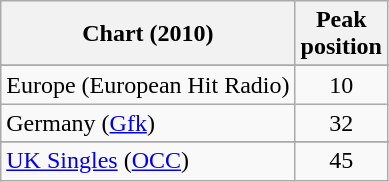<table class="wikitable sortable">
<tr>
<th>Chart (2010)</th>
<th>Peak<br>position</th>
</tr>
<tr>
</tr>
<tr>
</tr>
<tr>
</tr>
<tr>
</tr>
<tr>
<td>Europe (European Hit Radio)</td>
<td align="center">10</td>
</tr>
<tr>
<td>Germany (<a href='#'>Gfk</a>)</td>
<td style="text-align:center;">32</td>
</tr>
<tr>
</tr>
<tr>
<td><a href='#'>UK Singles</a> (<a href='#'>OCC</a>)</td>
<td style="text-align:center;">45</td>
</tr>
</table>
